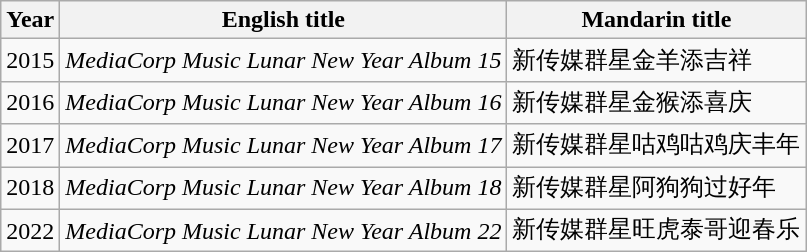<table class="wikitable sortable">
<tr>
<th>Year</th>
<th>English title</th>
<th>Mandarin title</th>
</tr>
<tr>
<td>2015</td>
<td><em>MediaCorp Music Lunar New Year Album 15</em></td>
<td>新传媒群星金羊添吉祥</td>
</tr>
<tr>
<td>2016</td>
<td><em>MediaCorp Music Lunar New Year Album 16</em></td>
<td>新传媒群星金猴添喜庆</td>
</tr>
<tr>
<td>2017</td>
<td><em>MediaCorp Music Lunar New Year Album 17</em></td>
<td>新传媒群星咕鸡咕鸡庆丰年</td>
</tr>
<tr>
<td>2018</td>
<td><em>MediaCorp Music Lunar New Year Album 18</em></td>
<td>新传媒群星阿狗狗过好年</td>
</tr>
<tr>
<td>2022</td>
<td><em>MediaCorp Music Lunar New Year Album 22</em></td>
<td>新传媒群星旺虎泰哥迎春乐</td>
</tr>
</table>
